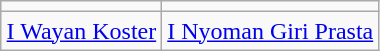<table class="wikitable" style="text-align:left; float:right; margin-right:9px; margin-left:2px;">
<tr>
<td style="text-align:left;"></td>
<td style="text-align:left;"></td>
</tr>
<tr>
<td style="text-align:center;"><a href='#'>I Wayan Koster</a><br></td>
<td style="text-align:center;"><a href='#'>I Nyoman Giri Prasta</a><br></td>
</tr>
</table>
